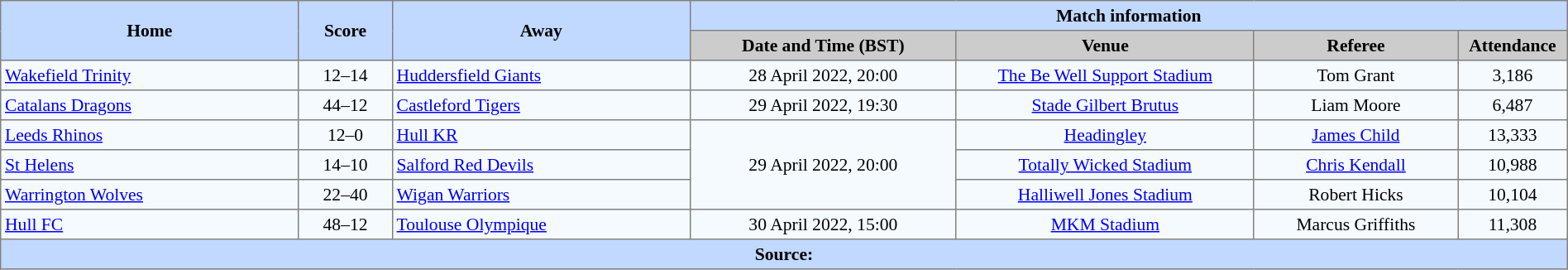<table border=1 style="border-collapse:collapse; font-size:90%; text-align:center;" cellpadding=3 cellspacing=0 width=100%>
<tr style="background:#C1D8ff;">
<th scope="col" rowspan=2 width=19%>Home</th>
<th scope="col" rowspan=2 width=6%>Score</th>
<th scope="col" rowspan=2 width=19%>Away</th>
<th colspan=4>Match information</th>
</tr>
<tr style="background:#CCCCCC;">
<th scope="col" width=17%>Date and Time (BST)</th>
<th scope="col" width=19%>Venue</th>
<th scope="col" width=13%>Referee</th>
<th scope="col" width=7%>Attendance</th>
</tr>
<tr style="background:#F5FAFF;">
<td style="text-align:left;"> <a href='#'>Wakefield Trinity</a></td>
<td>12–14</td>
<td style="text-align:left;"> <a href='#'>Huddersfield Giants</a></td>
<td>28 April 2022, 20:00</td>
<td><a href='#'>The Be Well Support Stadium</a></td>
<td>Tom Grant</td>
<td>3,186</td>
</tr>
<tr style="background:#F5FAFF;">
<td style="text-align:left;"> <a href='#'>Catalans Dragons</a></td>
<td>44–12</td>
<td style="text-align:left;"> <a href='#'>Castleford Tigers</a></td>
<td>29 April 2022, 19:30</td>
<td><a href='#'>Stade Gilbert Brutus</a></td>
<td>Liam Moore</td>
<td>6,487</td>
</tr>
<tr style="background:#F5FAFF;">
<td style="text-align:left;"> <a href='#'>Leeds Rhinos</a></td>
<td>12–0</td>
<td style="text-align:left;"> <a href='#'>Hull KR</a></td>
<td rowspan=3>29 April 2022, 20:00</td>
<td><a href='#'>Headingley</a></td>
<td><a href='#'>James Child</a></td>
<td>13,333</td>
</tr>
<tr style="background:#F5FAFF;">
<td style="text-align:left;"> <a href='#'>St Helens</a></td>
<td>14–10</td>
<td style="text-align:left;"> <a href='#'>Salford Red Devils</a></td>
<td><a href='#'>Totally Wicked Stadium</a></td>
<td><a href='#'>Chris Kendall</a></td>
<td>10,988</td>
</tr>
<tr style="background:#F5FAFF;">
<td style="text-align:left;"> <a href='#'>Warrington Wolves</a></td>
<td>22–40</td>
<td style="text-align:left;"> <a href='#'>Wigan Warriors</a></td>
<td><a href='#'>Halliwell Jones Stadium</a></td>
<td>Robert Hicks</td>
<td>10,104</td>
</tr>
<tr style="background:#F5FAFF;">
<td style="text-align:left;"> <a href='#'>Hull FC</a></td>
<td>48–12</td>
<td style="text-align:left;"> <a href='#'>Toulouse Olympique</a></td>
<td>30 April 2022, 15:00</td>
<td><a href='#'>MKM Stadium</a></td>
<td>Marcus Griffiths</td>
<td>11,308</td>
</tr>
<tr style="background:#c1d8ff;">
<th colspan=7>Source:</th>
</tr>
</table>
